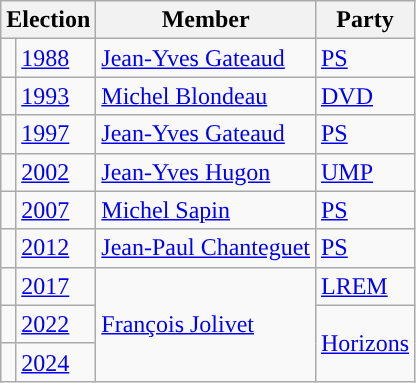<table class="wikitable">
<tr>
<th colspan="2">Election</th>
<th>Member</th>
<th>Party</th>
</tr>
<tr>
<td style="color:inherit;background-color:"></td>
<td><a href='#'>1988</a></td>
<td><a href='#'>Jean-Yves Gateaud</a></td>
<td><a href='#'>PS</a></td>
</tr>
<tr>
<td style="color:inherit;background-color:"></td>
<td><a href='#'>1993</a></td>
<td><a href='#'>Michel Blondeau</a></td>
<td><a href='#'>DVD</a></td>
</tr>
<tr>
<td style="color:inherit;background-color:"></td>
<td><a href='#'>1997</a></td>
<td><a href='#'>Jean-Yves Gateaud</a></td>
<td><a href='#'>PS</a></td>
</tr>
<tr>
<td style="color:inherit;background-color:"></td>
<td><a href='#'>2002</a></td>
<td><a href='#'>Jean-Yves Hugon</a></td>
<td><a href='#'>UMP</a></td>
</tr>
<tr>
<td style="color:inherit;background-color:"></td>
<td><a href='#'>2007</a></td>
<td><a href='#'>Michel Sapin</a></td>
<td><a href='#'>PS</a></td>
</tr>
<tr>
<td style="color:inherit;background-color:"></td>
<td><a href='#'>2012</a></td>
<td><a href='#'>Jean-Paul Chanteguet</a></td>
<td><a href='#'>PS</a></td>
</tr>
<tr>
<td style="color:inherit;background-color: "></td>
<td><a href='#'>2017</a></td>
<td rowspan="3"><a href='#'>François Jolivet</a></td>
<td><a href='#'>LREM</a></td>
</tr>
<tr>
<td style="color:inherit;background-color: "></td>
<td><a href='#'>2022</a></td>
<td rowspan="2"><a href='#'>Horizons</a></td>
</tr>
<tr>
<td style="color:inherit;background-color: "></td>
<td><a href='#'>2024</a></td>
</tr>
</table>
